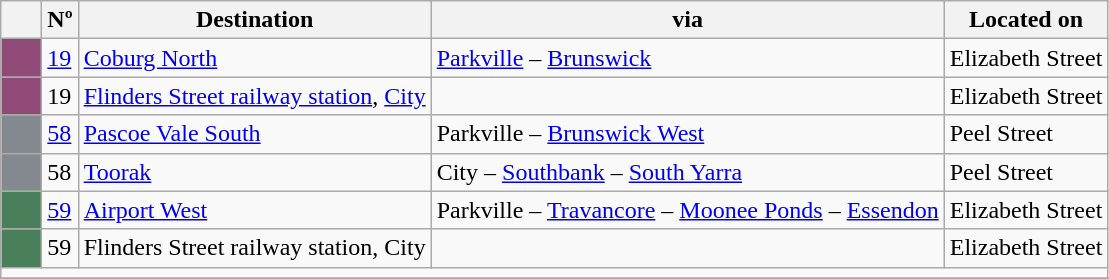<table class="wikitable sortable">
<tr>
<th class="unsortable" scope="col" style="width: 20px;"></th>
<th>Nº</th>
<th>Destination</th>
<th class="unsortable">via</th>
<th>Located on</th>
</tr>
<tr>
<td style="background: #8F4A78;"></td>
<td data-sort-value="19"><a href='#'>19</a></td>
<td><a href='#'>Coburg North</a></td>
<td><a href='#'>Parkville</a> – <a href='#'>Brunswick</a></td>
<td>Elizabeth Street</td>
</tr>
<tr>
<td style="background: #8F4A78;"></td>
<td>19</td>
<td><a href='#'>Flinders Street railway station</a>, <a href='#'>City</a></td>
<td></td>
<td>Elizabeth Street</td>
</tr>
<tr>
<td style="background: #83898F;"></td>
<td data-sort-value="58"><a href='#'>58</a></td>
<td><a href='#'>Pascoe Vale South</a></td>
<td>Parkville – <a href='#'>Brunswick West</a></td>
<td>Peel Street</td>
</tr>
<tr>
<td style="background: #83898F;"></td>
<td>58</td>
<td><a href='#'>Toorak</a></td>
<td>City – <a href='#'>Southbank</a> – <a href='#'>South Yarra</a></td>
<td>Peel Street</td>
</tr>
<tr>
<td style="background: #49805B;"></td>
<td data-sort-value="59"><a href='#'>59</a></td>
<td><a href='#'>Airport West</a></td>
<td>Parkville – <a href='#'>Travancore</a> – <a href='#'>Moonee Ponds</a> – <a href='#'>Essendon</a></td>
<td>Elizabeth Street</td>
</tr>
<tr>
<td style="background: #49805B;"></td>
<td>59</td>
<td>Flinders Street railway station, City</td>
<td></td>
<td>Elizabeth Street</td>
</tr>
<tr class="sortbottom">
<td colspan="5"></td>
</tr>
<tr>
</tr>
</table>
